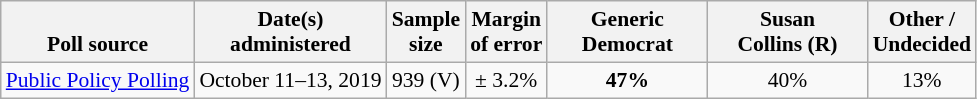<table class="wikitable" style="font-size:90%;text-align:center;">
<tr valign=bottom>
<th>Poll source</th>
<th>Date(s)<br>administered</th>
<th>Sample<br>size</th>
<th>Margin<br>of error</th>
<th style="width:100px;">Generic<br>Democrat</th>
<th style="width:100px;">Susan<br>Collins (R)</th>
<th>Other /<br>Undecided</th>
</tr>
<tr>
<td style="text-align:left;"><a href='#'>Public Policy Polling</a></td>
<td>October 11–13, 2019</td>
<td>939 (V)</td>
<td>± 3.2%</td>
<td><strong>47%</strong></td>
<td>40%</td>
<td>13%</td>
</tr>
</table>
